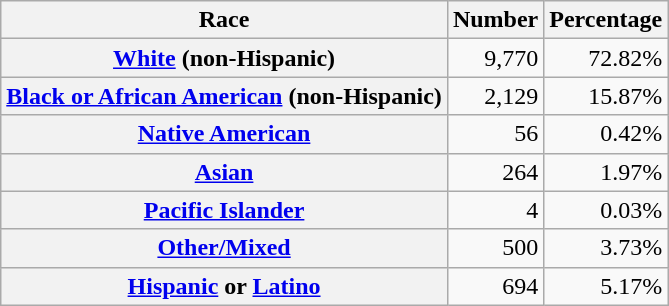<table class="wikitable" style="text-align:right">
<tr>
<th scope="col">Race</th>
<th scope="col">Number</th>
<th scope="col">Percentage</th>
</tr>
<tr>
<th scope="row"><a href='#'>White</a> (non-Hispanic)</th>
<td>9,770</td>
<td>72.82%</td>
</tr>
<tr>
<th scope="row"><a href='#'>Black or African American</a> (non-Hispanic)</th>
<td>2,129</td>
<td>15.87%</td>
</tr>
<tr>
<th scope="row"><a href='#'>Native American</a></th>
<td>56</td>
<td>0.42%</td>
</tr>
<tr>
<th scope="row"><a href='#'>Asian</a></th>
<td>264</td>
<td>1.97%</td>
</tr>
<tr>
<th scope="row"><a href='#'>Pacific Islander</a></th>
<td>4</td>
<td>0.03%</td>
</tr>
<tr>
<th scope="row"><a href='#'>Other/Mixed</a></th>
<td>500</td>
<td>3.73%</td>
</tr>
<tr>
<th scope="row"><a href='#'>Hispanic</a> or <a href='#'>Latino</a></th>
<td>694</td>
<td>5.17%</td>
</tr>
</table>
